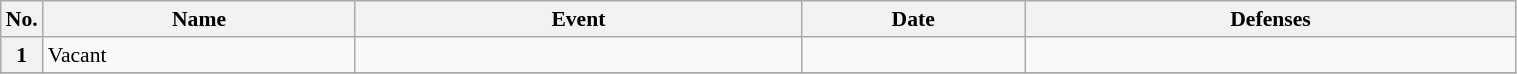<table class="wikitable" style="width:80%; font-size:90%">
<tr>
<th style= width:1%;">No.</th>
<th style= width:21%;">Name</th>
<th style= width:30%;">Event</th>
<th style=width:15%;">Date</th>
<th style= width:40%;">Defenses</th>
</tr>
<tr>
<th>1</th>
<td align=left>Vacant</td>
<td align=left><br></td>
<td align=center></td>
<td align=center></td>
</tr>
<tr>
</tr>
</table>
